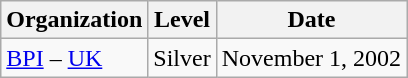<table class="wikitable">
<tr>
<th align="left">Organization</th>
<th align="left">Level</th>
<th align="left">Date</th>
</tr>
<tr>
<td align="left"><a href='#'>BPI</a> – <a href='#'>UK</a></td>
<td align="left">Silver</td>
<td align="left">November 1, 2002</td>
</tr>
</table>
